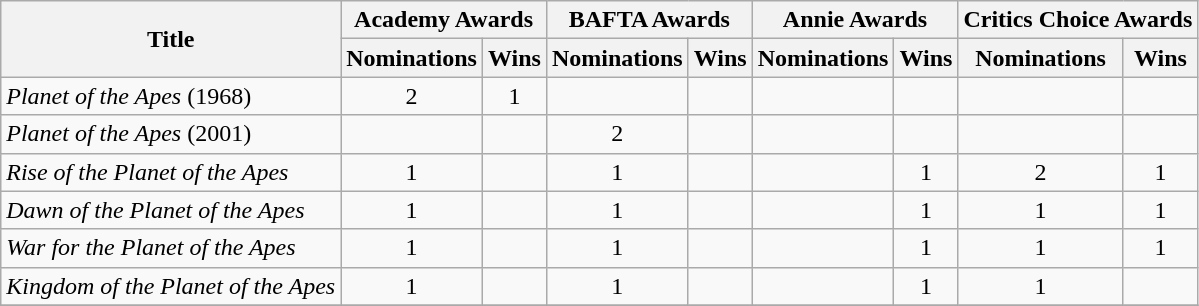<table class="wikitable">
<tr>
<th rowspan="2">Title</th>
<th colspan="2">Academy Awards</th>
<th colspan="2">BAFTA Awards</th>
<th colspan="2">Annie Awards</th>
<th colspan="2">Critics Choice Awards</th>
</tr>
<tr>
<th>Nominations</th>
<th>Wins</th>
<th>Nominations</th>
<th>Wins</th>
<th>Nominations</th>
<th>Wins</th>
<th>Nominations</th>
<th>Wins</th>
</tr>
<tr>
<td><em>Planet of the Apes</em> (1968)</td>
<td align=center>2</td>
<td align=center>1</td>
<td></td>
<td></td>
<td></td>
<td></td>
<td></td>
<td></td>
</tr>
<tr>
<td><em>Planet of the Apes</em> (2001)</td>
<td></td>
<td></td>
<td align=center>2</td>
<td></td>
<td></td>
<td></td>
<td></td>
<td></td>
</tr>
<tr>
<td><em>Rise of the Planet of the Apes</em></td>
<td align=center>1</td>
<td></td>
<td align=center>1</td>
<td></td>
<td></td>
<td align=center>1</td>
<td align=center>2</td>
<td align=center>1</td>
</tr>
<tr>
<td><em>Dawn of the Planet of the Apes</em></td>
<td align=center>1</td>
<td></td>
<td align=center>1</td>
<td></td>
<td></td>
<td align=center>1</td>
<td align=center>1</td>
<td align=center>1</td>
</tr>
<tr>
<td><em>War for the Planet of the Apes</em></td>
<td align=center>1</td>
<td></td>
<td align=center>1</td>
<td></td>
<td></td>
<td align=center>1</td>
<td align=center>1</td>
<td align=center>1</td>
</tr>
<tr>
<td><em>Kingdom of the Planet of the Apes</em></td>
<td align=center>1</td>
<td></td>
<td align=center>1</td>
<td></td>
<td></td>
<td align=center>1</td>
<td align=center>1</td>
<td></td>
</tr>
<tr>
</tr>
</table>
